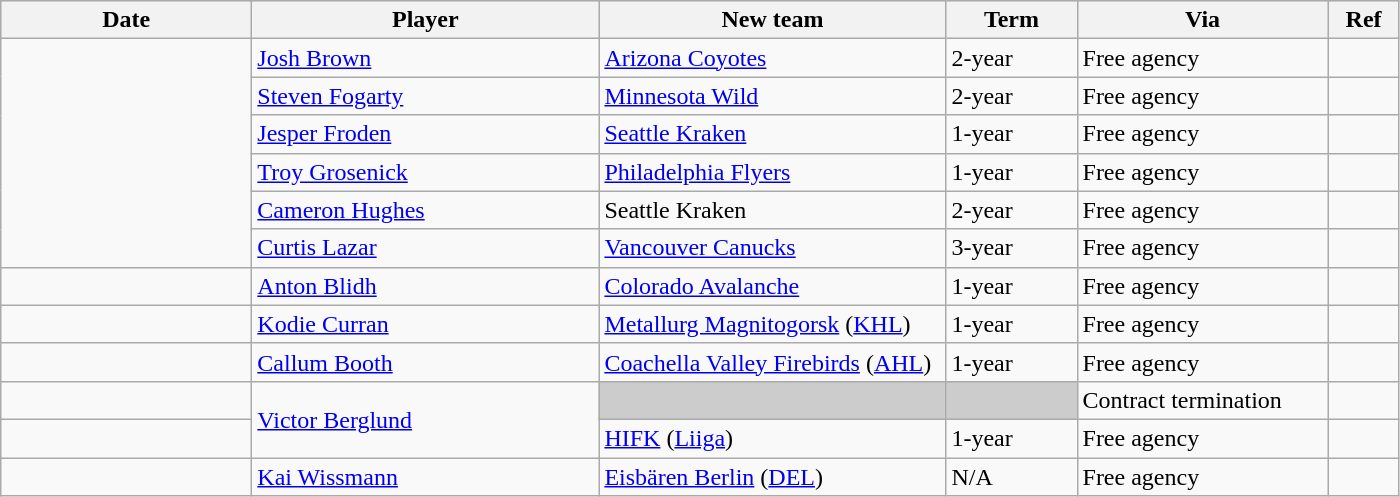<table class="wikitable">
<tr style="background:#ddd; text-align:center;">
<th style="width: 10em;">Date</th>
<th style="width: 14em;">Player</th>
<th style="width: 14em;">New team</th>
<th style="width: 5em;">Term</th>
<th style="width: 10em;">Via</th>
<th style="width: 2.5em;">Ref</th>
</tr>
<tr>
<td rowspan=6></td>
<td><a href='#'>Josh Brown</a></td>
<td><a href='#'>Arizona Coyotes</a></td>
<td>2-year</td>
<td>Free agency</td>
<td></td>
</tr>
<tr>
<td><a href='#'>Steven Fogarty</a></td>
<td><a href='#'>Minnesota Wild</a></td>
<td>2-year</td>
<td>Free agency</td>
<td></td>
</tr>
<tr>
<td><a href='#'>Jesper Froden</a></td>
<td><a href='#'>Seattle Kraken</a></td>
<td>1-year</td>
<td>Free agency</td>
<td></td>
</tr>
<tr>
<td><a href='#'>Troy Grosenick</a></td>
<td><a href='#'>Philadelphia Flyers</a></td>
<td>1-year</td>
<td>Free agency</td>
<td></td>
</tr>
<tr>
<td><a href='#'>Cameron Hughes</a></td>
<td>Seattle Kraken</td>
<td>2-year</td>
<td>Free agency</td>
<td></td>
</tr>
<tr>
<td><a href='#'>Curtis Lazar</a></td>
<td><a href='#'>Vancouver Canucks</a></td>
<td>3-year</td>
<td>Free agency</td>
<td></td>
</tr>
<tr>
<td></td>
<td><a href='#'>Anton Blidh</a></td>
<td><a href='#'>Colorado Avalanche</a></td>
<td>1-year</td>
<td>Free agency</td>
<td></td>
</tr>
<tr>
<td></td>
<td><a href='#'>Kodie Curran</a></td>
<td><a href='#'>Metallurg Magnitogorsk</a> (<a href='#'>KHL</a>)</td>
<td>1-year</td>
<td>Free agency</td>
<td></td>
</tr>
<tr>
<td></td>
<td><a href='#'>Callum Booth</a></td>
<td><a href='#'>Coachella Valley Firebirds</a> (<a href='#'>AHL</a>)</td>
<td>1-year</td>
<td>Free agency</td>
<td></td>
</tr>
<tr>
<td></td>
<td rowspan=2><a href='#'>Victor Berglund</a></td>
<td style="background:#ccc;"></td>
<td style="background:#ccc;"></td>
<td>Contract termination</td>
<td></td>
</tr>
<tr>
<td></td>
<td><a href='#'>HIFK</a> (<a href='#'>Liiga</a>)</td>
<td>1-year</td>
<td>Free agency</td>
<td></td>
</tr>
<tr>
<td></td>
<td><a href='#'>Kai Wissmann</a></td>
<td><a href='#'>Eisbären Berlin</a> (<a href='#'>DEL</a>)</td>
<td>N/A</td>
<td>Free agency</td>
<td></td>
</tr>
</table>
